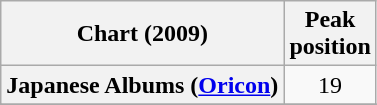<table class="wikitable sortable plainrowheaders">
<tr>
<th scope="col">Chart (2009)</th>
<th scope="col">Peak<br>position</th>
</tr>
<tr>
<th scope="row">Japanese Albums (<a href='#'>Oricon</a>)</th>
<td style="text-align:center;">19</td>
</tr>
<tr>
</tr>
<tr>
</tr>
</table>
